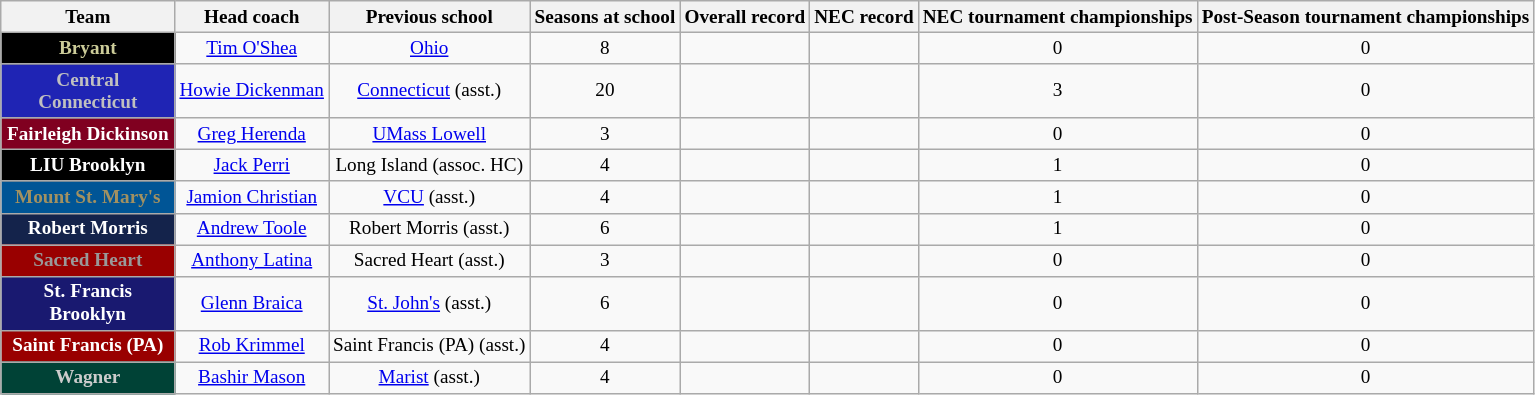<table class="wikitable sortable" style="text-align: center;font-size:80%;">
<tr>
<th width="110">Team</th>
<th>Head coach</th>
<th>Previous school</th>
<th>Seasons at school</th>
<th>Overall record</th>
<th>NEC record</th>
<th>NEC tournament championships</th>
<th>Post-Season tournament championships</th>
</tr>
<tr>
<th style="background:#000000; color:#CCCC99;">Bryant</th>
<td><a href='#'>Tim O'Shea</a></td>
<td><a href='#'>Ohio</a></td>
<td>8</td>
<td></td>
<td></td>
<td>0</td>
<td>0</td>
</tr>
<tr>
<th style="background:#1F24B4; color:#C0C0C0;">Central Connecticut</th>
<td><a href='#'>Howie Dickenman</a></td>
<td><a href='#'>Connecticut</a> (asst.)</td>
<td>20</td>
<td></td>
<td></td>
<td>3</td>
<td>0</td>
</tr>
<tr>
<th style="background:#800020; color:#FFFFFF;">Fairleigh Dickinson</th>
<td><a href='#'>Greg Herenda</a></td>
<td><a href='#'>UMass Lowell</a></td>
<td>3</td>
<td></td>
<td></td>
<td>0</td>
<td>0</td>
</tr>
<tr>
<th style="background:#000000; color:#FFFFFF;">LIU Brooklyn</th>
<td><a href='#'>Jack Perri</a></td>
<td>Long Island (assoc. HC)</td>
<td>4</td>
<td></td>
<td></td>
<td>1</td>
<td>0</td>
</tr>
<tr>
<th style="background:#005596; color:#A29161;">Mount St. Mary's</th>
<td><a href='#'>Jamion Christian</a></td>
<td><a href='#'>VCU</a> (asst.)</td>
<td>4</td>
<td></td>
<td></td>
<td>1</td>
<td>0</td>
</tr>
<tr>
<th style="background:#14234B; color:#FFFFFF;">Robert Morris</th>
<td><a href='#'>Andrew Toole</a></td>
<td>Robert Morris (asst.)</td>
<td>6</td>
<td></td>
<td></td>
<td>1</td>
<td>0</td>
</tr>
<tr>
<th style="background:#990000; color:#999999;">Sacred Heart</th>
<td><a href='#'>Anthony Latina</a></td>
<td>Sacred Heart (asst.)</td>
<td>3</td>
<td></td>
<td></td>
<td>0</td>
<td>0</td>
</tr>
<tr>
<th style="background:#191970; color:#FFFFFF;">St. Francis Brooklyn</th>
<td><a href='#'>Glenn Braica</a></td>
<td><a href='#'>St. John's</a> (asst.)</td>
<td>6</td>
<td></td>
<td></td>
<td>0</td>
<td>0</td>
</tr>
<tr>
<th style="background:#990000; color:#FFFFFF;">Saint Francis (PA)</th>
<td><a href='#'>Rob Krimmel</a></td>
<td>Saint Francis (PA) (asst.)</td>
<td>4</td>
<td></td>
<td></td>
<td>0</td>
<td>0</td>
</tr>
<tr>
<th style="background:#004236; color:#CCCCCC;">Wagner</th>
<td><a href='#'>Bashir Mason</a></td>
<td><a href='#'>Marist</a> (asst.)</td>
<td>4</td>
<td></td>
<td></td>
<td>0</td>
<td>0</td>
</tr>
</table>
